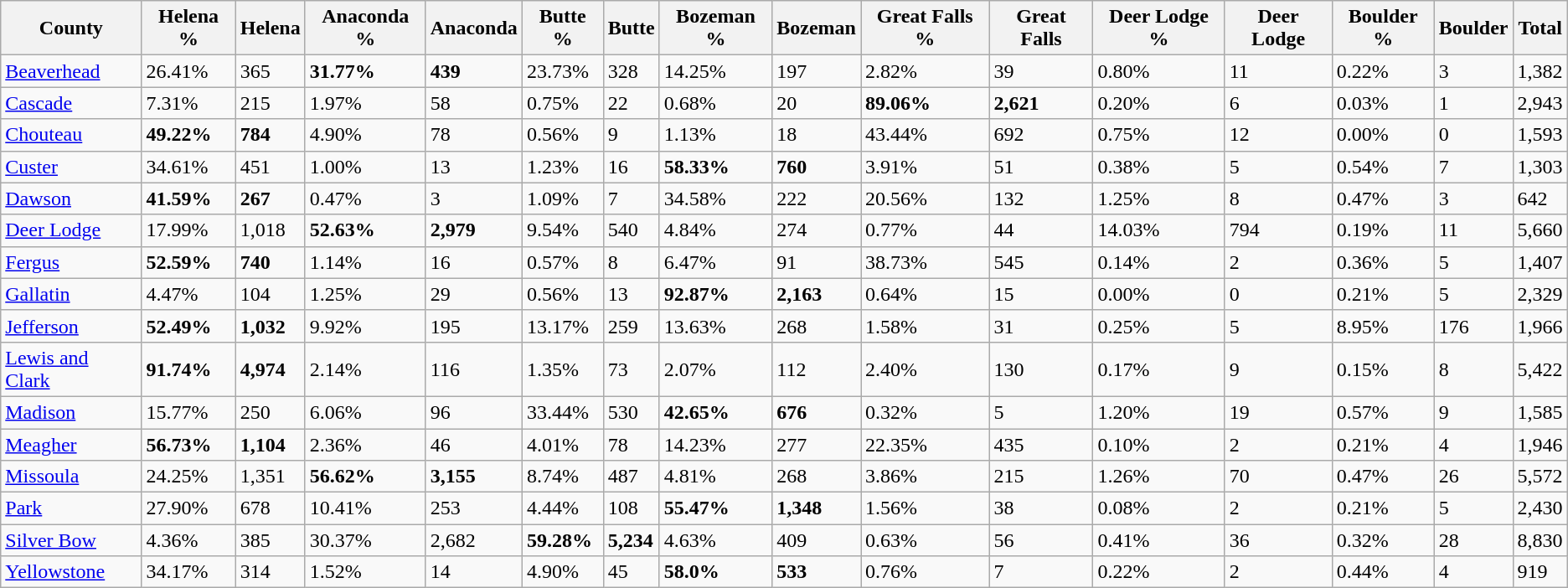<table class="wikitable sortable">
<tr>
<th>County</th>
<th>Helena %</th>
<th>Helena</th>
<th>Anaconda %</th>
<th>Anaconda</th>
<th>Butte %</th>
<th>Butte</th>
<th>Bozeman %</th>
<th>Bozeman</th>
<th>Great Falls %</th>
<th>Great Falls</th>
<th>Deer Lodge %</th>
<th>Deer Lodge</th>
<th>Boulder %</th>
<th>Boulder</th>
<th>Total</th>
</tr>
<tr>
<td><a href='#'>Beaverhead</a></td>
<td>26.41%</td>
<td>365</td>
<td><strong>31.77%</strong></td>
<td><strong>439</strong></td>
<td>23.73%</td>
<td>328</td>
<td>14.25%</td>
<td>197</td>
<td>2.82%</td>
<td>39</td>
<td>0.80%</td>
<td>11</td>
<td>0.22%</td>
<td>3</td>
<td>1,382</td>
</tr>
<tr>
<td><a href='#'>Cascade</a></td>
<td>7.31%</td>
<td>215</td>
<td>1.97%</td>
<td>58</td>
<td>0.75%</td>
<td>22</td>
<td>0.68%</td>
<td>20</td>
<td><strong>89.06%</strong></td>
<td><strong>2,621</strong></td>
<td>0.20%</td>
<td>6</td>
<td>0.03%</td>
<td>1</td>
<td>2,943</td>
</tr>
<tr>
<td><a href='#'>Chouteau</a></td>
<td><strong>49.22%</strong></td>
<td><strong>784</strong></td>
<td>4.90%</td>
<td>78</td>
<td>0.56%</td>
<td>9</td>
<td>1.13%</td>
<td>18</td>
<td>43.44%</td>
<td>692</td>
<td>0.75%</td>
<td>12</td>
<td>0.00%</td>
<td>0</td>
<td>1,593</td>
</tr>
<tr>
<td><a href='#'>Custer</a></td>
<td>34.61%</td>
<td>451</td>
<td>1.00%</td>
<td>13</td>
<td>1.23%</td>
<td>16</td>
<td><strong>58.33%</strong></td>
<td><strong>760</strong></td>
<td>3.91%</td>
<td>51</td>
<td>0.38%</td>
<td>5</td>
<td>0.54%</td>
<td>7</td>
<td>1,303</td>
</tr>
<tr>
<td><a href='#'>Dawson</a></td>
<td><strong>41.59%</strong></td>
<td><strong>267</strong></td>
<td>0.47%</td>
<td>3</td>
<td>1.09%</td>
<td>7</td>
<td>34.58%</td>
<td>222</td>
<td>20.56%</td>
<td>132</td>
<td>1.25%</td>
<td>8</td>
<td>0.47%</td>
<td>3</td>
<td>642</td>
</tr>
<tr>
<td><a href='#'>Deer Lodge</a></td>
<td>17.99%</td>
<td>1,018</td>
<td><strong>52.63%</strong></td>
<td><strong>2,979</strong></td>
<td>9.54%</td>
<td>540</td>
<td>4.84%</td>
<td>274</td>
<td>0.77%</td>
<td>44</td>
<td>14.03%</td>
<td>794</td>
<td>0.19%</td>
<td>11</td>
<td>5,660</td>
</tr>
<tr>
<td><a href='#'>Fergus</a></td>
<td><strong>52.59%</strong></td>
<td><strong>740</strong></td>
<td>1.14%</td>
<td>16</td>
<td>0.57%</td>
<td>8</td>
<td>6.47%</td>
<td>91</td>
<td>38.73%</td>
<td>545</td>
<td>0.14%</td>
<td>2</td>
<td>0.36%</td>
<td>5</td>
<td>1,407</td>
</tr>
<tr>
<td><a href='#'>Gallatin</a></td>
<td>4.47%</td>
<td>104</td>
<td>1.25%</td>
<td>29</td>
<td>0.56%</td>
<td>13</td>
<td><strong>92.87%</strong></td>
<td><strong>2,163</strong></td>
<td>0.64%</td>
<td>15</td>
<td>0.00%</td>
<td>0</td>
<td>0.21%</td>
<td>5</td>
<td>2,329</td>
</tr>
<tr>
<td><a href='#'>Jefferson</a></td>
<td><strong>52.49%</strong></td>
<td><strong>1,032</strong></td>
<td>9.92%</td>
<td>195</td>
<td>13.17%</td>
<td>259</td>
<td>13.63%</td>
<td>268</td>
<td>1.58%</td>
<td>31</td>
<td>0.25%</td>
<td>5</td>
<td>8.95%</td>
<td>176</td>
<td>1,966</td>
</tr>
<tr>
<td><a href='#'>Lewis and Clark</a></td>
<td><strong>91.74%</strong></td>
<td><strong>4,974</strong></td>
<td>2.14%</td>
<td>116</td>
<td>1.35%</td>
<td>73</td>
<td>2.07%</td>
<td>112</td>
<td>2.40%</td>
<td>130</td>
<td>0.17%</td>
<td>9</td>
<td>0.15%</td>
<td>8</td>
<td>5,422</td>
</tr>
<tr>
<td><a href='#'>Madison</a></td>
<td>15.77%</td>
<td>250</td>
<td>6.06%</td>
<td>96</td>
<td>33.44%</td>
<td>530</td>
<td><strong>42.65%</strong></td>
<td><strong>676</strong></td>
<td>0.32%</td>
<td>5</td>
<td>1.20%</td>
<td>19</td>
<td>0.57%</td>
<td>9</td>
<td>1,585</td>
</tr>
<tr>
<td><a href='#'>Meagher</a></td>
<td><strong>56.73%</strong></td>
<td><strong>1,104</strong></td>
<td>2.36%</td>
<td>46</td>
<td>4.01%</td>
<td>78</td>
<td>14.23%</td>
<td>277</td>
<td>22.35%</td>
<td>435</td>
<td>0.10%</td>
<td>2</td>
<td>0.21%</td>
<td>4</td>
<td>1,946</td>
</tr>
<tr>
<td><a href='#'>Missoula</a></td>
<td>24.25%</td>
<td>1,351</td>
<td><strong>56.62%</strong></td>
<td><strong>3,155</strong></td>
<td>8.74%</td>
<td>487</td>
<td>4.81%</td>
<td>268</td>
<td>3.86%</td>
<td>215</td>
<td>1.26%</td>
<td>70</td>
<td>0.47%</td>
<td>26</td>
<td>5,572</td>
</tr>
<tr>
<td><a href='#'>Park</a></td>
<td>27.90%</td>
<td>678</td>
<td>10.41%</td>
<td>253</td>
<td>4.44%</td>
<td>108</td>
<td><strong>55.47%</strong></td>
<td><strong>1,348</strong></td>
<td>1.56%</td>
<td>38</td>
<td>0.08%</td>
<td>2</td>
<td>0.21%</td>
<td>5</td>
<td>2,430</td>
</tr>
<tr>
<td><a href='#'>Silver Bow</a></td>
<td>4.36%</td>
<td>385</td>
<td>30.37%</td>
<td>2,682</td>
<td><strong>59.28%</strong></td>
<td><strong>5,234</strong></td>
<td>4.63%</td>
<td>409</td>
<td>0.63%</td>
<td>56</td>
<td>0.41%</td>
<td>36</td>
<td>0.32%</td>
<td>28</td>
<td>8,830</td>
</tr>
<tr>
<td><a href='#'>Yellowstone</a></td>
<td>34.17%</td>
<td>314</td>
<td>1.52%</td>
<td>14</td>
<td>4.90%</td>
<td>45</td>
<td><strong>58.0%</strong></td>
<td><strong>533</strong></td>
<td>0.76%</td>
<td>7</td>
<td>0.22%</td>
<td>2</td>
<td>0.44%</td>
<td>4</td>
<td>919</td>
</tr>
</table>
